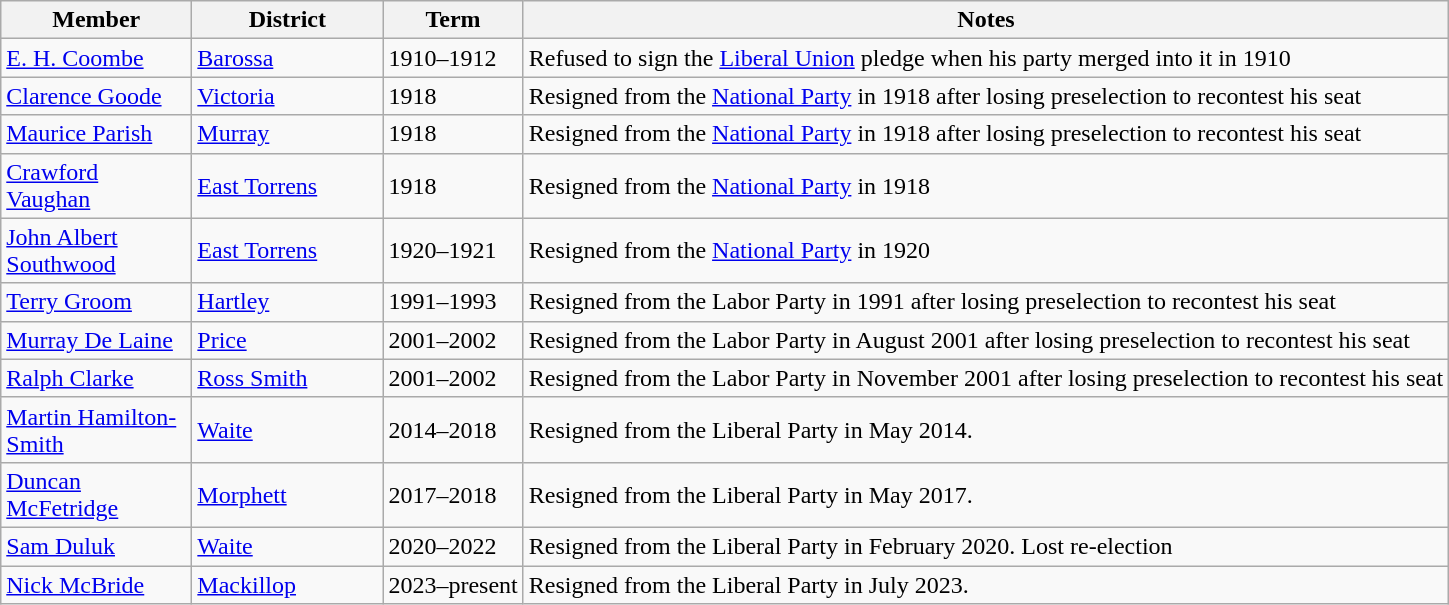<table class="wikitable">
<tr>
<th width=120px>Member</th>
<th width=120px>District</th>
<th>Term</th>
<th>Notes</th>
</tr>
<tr>
<td><a href='#'>E. H. Coombe</a></td>
<td><a href='#'>Barossa</a></td>
<td>1910–1912</td>
<td>Refused to sign the <a href='#'>Liberal Union</a> pledge when his party merged into it in 1910</td>
</tr>
<tr>
<td><a href='#'>Clarence Goode</a></td>
<td><a href='#'>Victoria</a></td>
<td>1918</td>
<td>Resigned from the <a href='#'>National Party</a> in 1918 after losing preselection to recontest his seat</td>
</tr>
<tr>
<td><a href='#'>Maurice Parish</a></td>
<td><a href='#'>Murray</a></td>
<td>1918</td>
<td>Resigned from the <a href='#'>National Party</a> in 1918 after losing preselection to recontest his seat</td>
</tr>
<tr>
<td><a href='#'>Crawford Vaughan</a></td>
<td><a href='#'>East Torrens</a></td>
<td>1918</td>
<td>Resigned from the <a href='#'>National Party</a> in 1918</td>
</tr>
<tr>
<td><a href='#'>John Albert Southwood</a></td>
<td><a href='#'>East Torrens</a></td>
<td>1920–1921</td>
<td>Resigned from the <a href='#'>National Party</a> in 1920</td>
</tr>
<tr>
<td><a href='#'>Terry Groom</a></td>
<td><a href='#'>Hartley</a></td>
<td>1991–1993</td>
<td>Resigned from the Labor Party in 1991 after losing preselection to recontest his seat</td>
</tr>
<tr>
<td><a href='#'>Murray De Laine</a></td>
<td><a href='#'>Price</a></td>
<td>2001–2002</td>
<td>Resigned from the Labor Party in August 2001 after losing preselection to recontest his seat</td>
</tr>
<tr>
<td><a href='#'>Ralph Clarke</a></td>
<td><a href='#'>Ross Smith</a></td>
<td>2001–2002</td>
<td>Resigned from the Labor Party in November 2001 after losing preselection to recontest his seat</td>
</tr>
<tr>
<td><a href='#'>Martin Hamilton-Smith</a></td>
<td><a href='#'>Waite</a></td>
<td>2014–2018</td>
<td>Resigned from the Liberal Party in May 2014.</td>
</tr>
<tr>
<td><a href='#'>Duncan McFetridge</a></td>
<td><a href='#'>Morphett</a></td>
<td>2017–2018</td>
<td>Resigned from the Liberal Party in May 2017.</td>
</tr>
<tr>
<td><a href='#'>Sam Duluk</a></td>
<td><a href='#'>Waite</a></td>
<td>2020–2022</td>
<td>Resigned from the Liberal Party in February 2020. Lost re-election</td>
</tr>
<tr>
<td><a href='#'>Nick McBride</a></td>
<td><a href='#'>Mackillop</a></td>
<td>2023–present</td>
<td>Resigned from the Liberal Party in July 2023.</td>
</tr>
</table>
